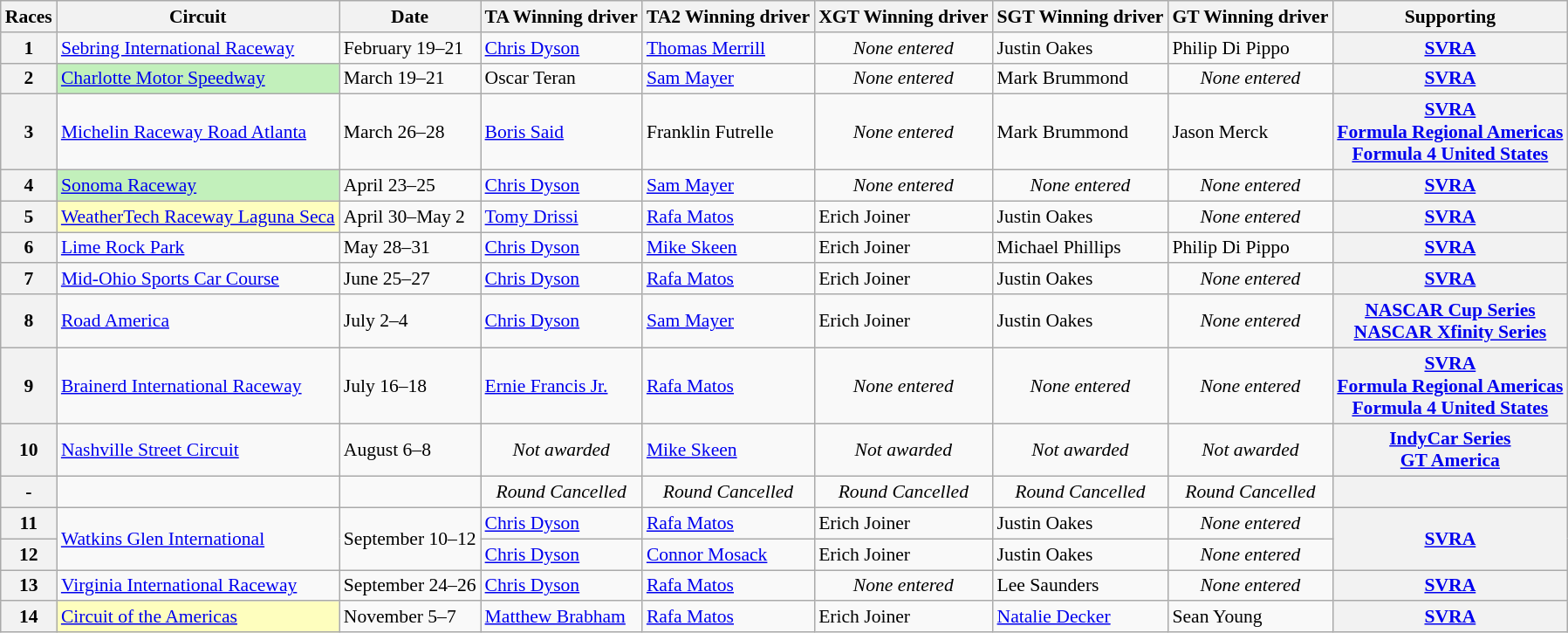<table class="wikitable" style="font-size: 90%;">
<tr>
<th>Races</th>
<th>Circuit</th>
<th>Date</th>
<th>TA Winning driver</th>
<th>TA2 Winning driver</th>
<th>XGT Winning driver</th>
<th>SGT Winning driver</th>
<th>GT Winning driver</th>
<th>Supporting</th>
</tr>
<tr>
<th>1</th>
<td><a href='#'>Sebring International Raceway</a></td>
<td>February 19–21</td>
<td> <a href='#'>Chris Dyson</a></td>
<td> <a href='#'>Thomas Merrill</a></td>
<td align="center"><em>None entered</em></td>
<td> Justin Oakes</td>
<td> Philip Di Pippo</td>
<th><a href='#'>SVRA</a></th>
</tr>
<tr>
<th>2</th>
<td style="background:#C2F0BB;"><a href='#'>Charlotte Motor Speedway</a></td>
<td>March 19–21</td>
<td> Oscar Teran</td>
<td> <a href='#'>Sam Mayer</a></td>
<td align="center"><em>None entered</em></td>
<td> Mark Brummond</td>
<td align="center"><em>None entered</em></td>
<th><a href='#'>SVRA</a></th>
</tr>
<tr>
<th>3</th>
<td><a href='#'>Michelin Raceway Road Atlanta</a></td>
<td>March 26–28</td>
<td> <a href='#'>Boris Said</a></td>
<td> Franklin Futrelle</td>
<td align="center"><em>None entered</em></td>
<td> Mark Brummond</td>
<td> Jason Merck</td>
<th><a href='#'>SVRA</a><br><a href='#'>Formula Regional Americas</a><br><a href='#'>Formula 4 United States</a></th>
</tr>
<tr>
<th>4</th>
<td style="background:#C2F0BB;"><a href='#'>Sonoma Raceway</a></td>
<td>April 23–25</td>
<td> <a href='#'>Chris Dyson</a></td>
<td> <a href='#'>Sam Mayer</a></td>
<td align="center"><em>None entered</em></td>
<td align="center"><em>None entered</em></td>
<td align="center"><em>None entered</em></td>
<th><a href='#'>SVRA</a></th>
</tr>
<tr>
<th>5</th>
<td style="background:#fefebe;"><a href='#'>WeatherTech Raceway Laguna Seca</a></td>
<td>April 30–May 2</td>
<td> <a href='#'>Tomy Drissi</a></td>
<td> <a href='#'>Rafa Matos</a></td>
<td> Erich Joiner</td>
<td> Justin Oakes</td>
<td align="center"><em>None entered</em></td>
<th><a href='#'>SVRA</a></th>
</tr>
<tr>
<th>6</th>
<td><a href='#'>Lime Rock Park</a></td>
<td>May 28–31</td>
<td> <a href='#'>Chris Dyson</a></td>
<td> <a href='#'>Mike Skeen</a></td>
<td> Erich Joiner</td>
<td> Michael Phillips</td>
<td> Philip Di Pippo</td>
<th><a href='#'>SVRA</a></th>
</tr>
<tr>
<th>7</th>
<td><a href='#'>Mid-Ohio Sports Car Course</a></td>
<td>June 25–27</td>
<td> <a href='#'>Chris Dyson</a></td>
<td> <a href='#'>Rafa Matos</a></td>
<td> Erich Joiner</td>
<td> Justin Oakes</td>
<td align="center"><em>None entered</em></td>
<th><a href='#'>SVRA</a></th>
</tr>
<tr>
<th>8</th>
<td><a href='#'>Road America</a></td>
<td>July 2–4</td>
<td> <a href='#'>Chris Dyson</a></td>
<td> <a href='#'>Sam Mayer</a></td>
<td> Erich Joiner</td>
<td> Justin Oakes</td>
<td align="center"><em>None entered</em></td>
<th><a href='#'>NASCAR Cup Series</a><br><a href='#'>NASCAR Xfinity Series</a></th>
</tr>
<tr>
<th>9</th>
<td><a href='#'>Brainerd International Raceway</a></td>
<td>July 16–18</td>
<td> <a href='#'>Ernie Francis Jr.</a></td>
<td> <a href='#'>Rafa Matos</a></td>
<td align="center"><em>None entered</em></td>
<td align="center"><em>None entered</em></td>
<td align="center"><em>None entered</em></td>
<th><a href='#'>SVRA</a><br><a href='#'>Formula Regional Americas</a><br><a href='#'>Formula 4 United States</a></th>
</tr>
<tr>
<th>10</th>
<td><a href='#'>Nashville Street Circuit</a></td>
<td>August 6–8</td>
<td align="center"><em>Not awarded</em></td>
<td> <a href='#'>Mike Skeen</a></td>
<td align="center"><em>Not awarded</em></td>
<td align="center"><em>Not awarded</em></td>
<td align="center"><em>Not awarded</em></td>
<th><a href='#'>IndyCar Series</a><br><a href='#'>GT America</a></th>
</tr>
<tr>
<th>-</th>
<td></td>
<td></td>
<td align="center"><em>Round Cancelled</em></td>
<td align="center"><em>Round Cancelled</em></td>
<td align="center"><em>Round Cancelled</em></td>
<td align="center"><em>Round Cancelled</em></td>
<td align="center"><em>Round Cancelled</em></td>
<th></th>
</tr>
<tr>
<th>11</th>
<td rowspan=2><a href='#'>Watkins Glen International</a></td>
<td rowspan=2>September 10–12</td>
<td> <a href='#'>Chris Dyson</a></td>
<td> <a href='#'>Rafa Matos</a></td>
<td> Erich Joiner</td>
<td> Justin Oakes</td>
<td align="center"><em>None entered</em></td>
<th rowspan=2><a href='#'>SVRA</a></th>
</tr>
<tr>
<th>12</th>
<td> <a href='#'>Chris Dyson</a></td>
<td> <a href='#'>Connor Mosack</a></td>
<td> Erich Joiner</td>
<td> Justin Oakes</td>
<td align="center"><em>None entered</em></td>
</tr>
<tr>
<th>13</th>
<td><a href='#'>Virginia International Raceway</a></td>
<td>September 24–26</td>
<td> <a href='#'>Chris Dyson</a></td>
<td> <a href='#'>Rafa Matos</a></td>
<td align="center"><em>None entered</em></td>
<td> Lee Saunders</td>
<td align="center"><em>None entered</em></td>
<th><a href='#'>SVRA</a></th>
</tr>
<tr>
<th>14</th>
<td style="background:#fefebe;"><a href='#'>Circuit of the Americas</a></td>
<td>November 5–7</td>
<td> <a href='#'>Matthew Brabham</a></td>
<td> <a href='#'>Rafa Matos</a></td>
<td> Erich Joiner</td>
<td> <a href='#'>Natalie Decker</a></td>
<td> Sean Young</td>
<th><a href='#'>SVRA</a></th>
</tr>
</table>
